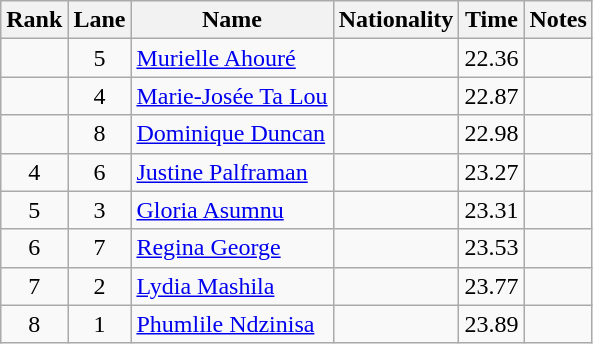<table class="wikitable sortable" style="text-align:center">
<tr>
<th>Rank</th>
<th>Lane</th>
<th>Name</th>
<th>Nationality</th>
<th>Time</th>
<th>Notes</th>
</tr>
<tr>
<td></td>
<td>5</td>
<td align=left><a href='#'>Murielle Ahouré</a></td>
<td align=left></td>
<td>22.36</td>
<td></td>
</tr>
<tr>
<td></td>
<td>4</td>
<td align=left><a href='#'>Marie-Josée Ta Lou</a></td>
<td align=left></td>
<td>22.87</td>
<td></td>
</tr>
<tr>
<td></td>
<td>8</td>
<td align=left><a href='#'>Dominique Duncan</a></td>
<td align=left></td>
<td>22.98</td>
<td></td>
</tr>
<tr>
<td>4</td>
<td>6</td>
<td align=left><a href='#'>Justine Palframan</a></td>
<td align=left></td>
<td>23.27</td>
<td></td>
</tr>
<tr>
<td>5</td>
<td>3</td>
<td align=left><a href='#'>Gloria Asumnu</a></td>
<td align=left></td>
<td>23.31</td>
<td></td>
</tr>
<tr>
<td>6</td>
<td>7</td>
<td align=left><a href='#'>Regina George</a></td>
<td align=left></td>
<td>23.53</td>
<td></td>
</tr>
<tr>
<td>7</td>
<td>2</td>
<td align=left><a href='#'>Lydia Mashila</a></td>
<td align=left></td>
<td>23.77</td>
<td></td>
</tr>
<tr>
<td>8</td>
<td>1</td>
<td align=left><a href='#'>Phumlile Ndzinisa</a></td>
<td align=left></td>
<td>23.89</td>
<td></td>
</tr>
</table>
